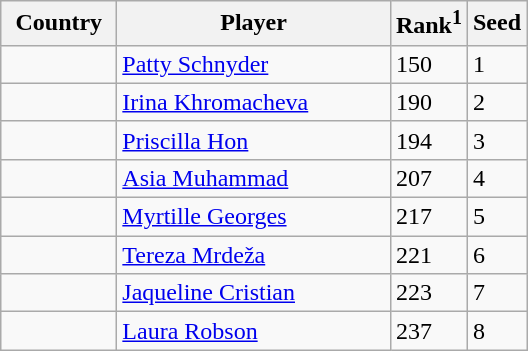<table class="sortable wikitable">
<tr>
<th width="70">Country</th>
<th width="175">Player</th>
<th>Rank<sup>1</sup></th>
<th>Seed</th>
</tr>
<tr>
<td></td>
<td><a href='#'>Patty Schnyder</a></td>
<td>150</td>
<td>1</td>
</tr>
<tr>
<td></td>
<td><a href='#'>Irina Khromacheva</a></td>
<td>190</td>
<td>2</td>
</tr>
<tr>
<td></td>
<td><a href='#'>Priscilla Hon</a></td>
<td>194</td>
<td>3</td>
</tr>
<tr>
<td></td>
<td><a href='#'>Asia Muhammad</a></td>
<td>207</td>
<td>4</td>
</tr>
<tr>
<td></td>
<td><a href='#'>Myrtille Georges</a></td>
<td>217</td>
<td>5</td>
</tr>
<tr>
<td></td>
<td><a href='#'>Tereza Mrdeža</a></td>
<td>221</td>
<td>6</td>
</tr>
<tr>
<td></td>
<td><a href='#'>Jaqueline Cristian</a></td>
<td>223</td>
<td>7</td>
</tr>
<tr>
<td></td>
<td><a href='#'>Laura Robson</a></td>
<td>237</td>
<td>8</td>
</tr>
</table>
